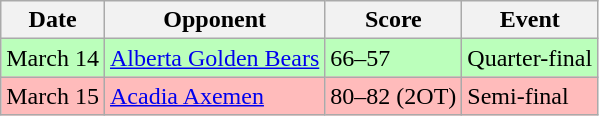<table class="wikitable">
<tr>
<th>Date</th>
<th>Opponent</th>
<th>Score</th>
<th>Event</th>
</tr>
<tr bgcolor="#bbffbb">
<td>March 14</td>
<td><a href='#'>Alberta Golden Bears</a></td>
<td>66–57</td>
<td>Quarter-final</td>
</tr>
<tr bgcolor="#ffbbbb">
<td>March 15</td>
<td><a href='#'>Acadia Axemen</a></td>
<td>80–82 (2OT)</td>
<td>Semi-final</td>
</tr>
</table>
